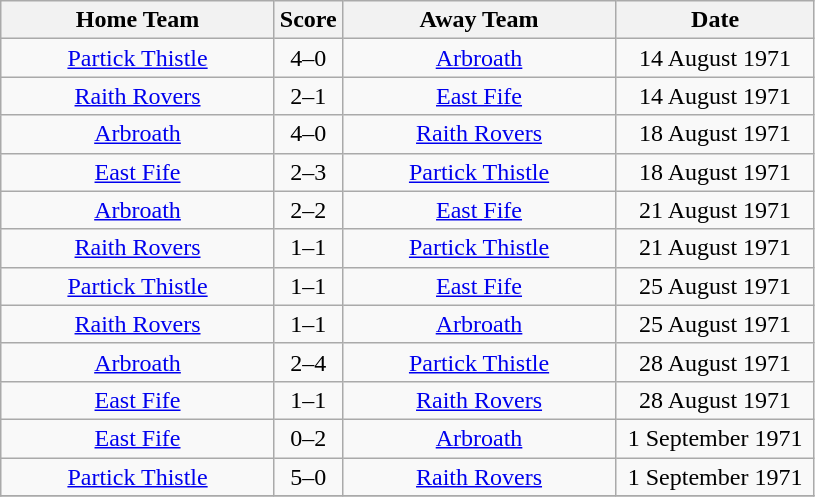<table class="wikitable" style="text-align:center;">
<tr>
<th width=175>Home Team</th>
<th width=20>Score</th>
<th width=175>Away Team</th>
<th width= 125>Date</th>
</tr>
<tr>
<td><a href='#'>Partick Thistle</a></td>
<td>4–0</td>
<td><a href='#'>Arbroath</a></td>
<td>14 August 1971</td>
</tr>
<tr>
<td><a href='#'>Raith Rovers</a></td>
<td>2–1</td>
<td><a href='#'>East Fife</a></td>
<td>14 August 1971</td>
</tr>
<tr>
<td><a href='#'>Arbroath</a></td>
<td>4–0</td>
<td><a href='#'>Raith Rovers</a></td>
<td>18 August 1971</td>
</tr>
<tr>
<td><a href='#'>East Fife</a></td>
<td>2–3</td>
<td><a href='#'>Partick Thistle</a></td>
<td>18 August 1971</td>
</tr>
<tr>
<td><a href='#'>Arbroath</a></td>
<td>2–2</td>
<td><a href='#'>East Fife</a></td>
<td>21 August 1971</td>
</tr>
<tr>
<td><a href='#'>Raith Rovers</a></td>
<td>1–1</td>
<td><a href='#'>Partick Thistle</a></td>
<td>21 August 1971</td>
</tr>
<tr>
<td><a href='#'>Partick Thistle</a></td>
<td>1–1</td>
<td><a href='#'>East Fife</a></td>
<td>25 August 1971</td>
</tr>
<tr>
<td><a href='#'>Raith Rovers</a></td>
<td>1–1</td>
<td><a href='#'>Arbroath</a></td>
<td>25 August 1971</td>
</tr>
<tr>
<td><a href='#'>Arbroath</a></td>
<td>2–4</td>
<td><a href='#'>Partick Thistle</a></td>
<td>28 August 1971</td>
</tr>
<tr>
<td><a href='#'>East Fife</a></td>
<td>1–1</td>
<td><a href='#'>Raith Rovers</a></td>
<td>28 August 1971</td>
</tr>
<tr>
<td><a href='#'>East Fife</a></td>
<td>0–2</td>
<td><a href='#'>Arbroath</a></td>
<td>1 September 1971</td>
</tr>
<tr>
<td><a href='#'>Partick Thistle</a></td>
<td>5–0</td>
<td><a href='#'>Raith Rovers</a></td>
<td>1 September 1971</td>
</tr>
<tr>
</tr>
</table>
